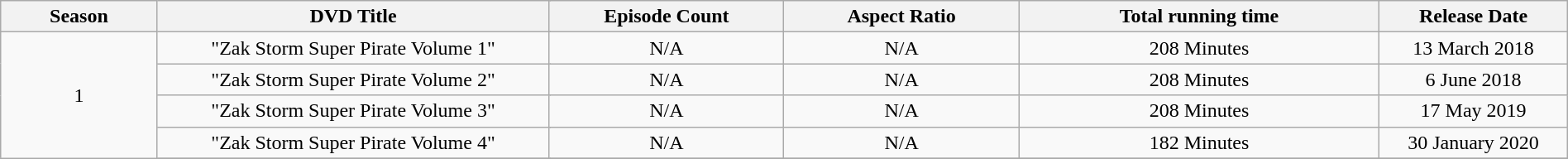<table class="wikitable" width="100%" style="vertical-align:top">
<tr>
<th width="10%">Season</th>
<th colspan="2" width="25%">DVD Title</th>
<th width="15%">Episode Count</th>
<th width="15%">Aspect Ratio</th>
<th width="23%">Total running time</th>
<th width="12%">Release Date</th>
</tr>
<tr>
<td rowspan="6" align="center">1</td>
<td colspan="2" align="center">"Zak Storm Super Pirate Volume 1"</td>
<td rowspan="1" align="center">N/A</td>
<td rowspan="1" align="center">N/A</td>
<td align="center">208 Minutes</td>
<td align="center">13 March 2018</td>
</tr>
<tr>
<td colspan="2" align="center">"Zak Storm Super Pirate Volume 2"</td>
<td rowspan="1" align="center">N/A</td>
<td rowspan="1" align="center">N/A</td>
<td align="center">208 Minutes</td>
<td align="center">6 June 2018</td>
</tr>
<tr>
<td colspan="2" align="center">"Zak Storm Super Pirate Volume 3"</td>
<td rowspan="1" align="center">N/A</td>
<td rowspan="1" align="center">N/A</td>
<td align="center">208 Minutes</td>
<td align="center">17 May 2019</td>
</tr>
<tr>
<td colspan="2" align="center">"Zak Storm Super Pirate Volume 4"</td>
<td rowspan="1" align="center">N/A</td>
<td rowspan="1" align="center">N/A</td>
<td align="center">182 Minutes</td>
<td align="center">30 January 2020</td>
</tr>
<tr>
</tr>
</table>
